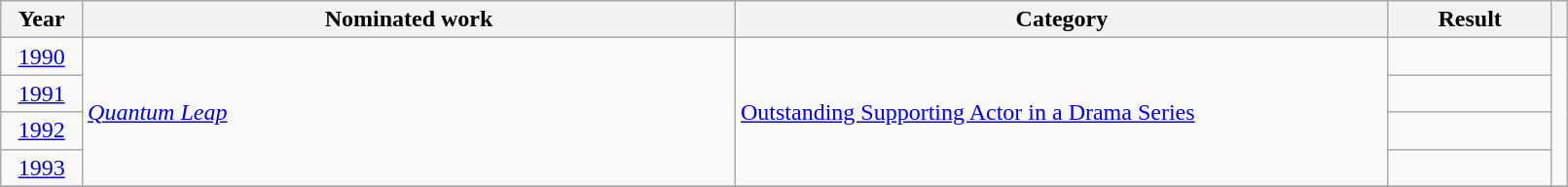<table class="wikitable" style="width:85%;">
<tr>
<th width=5%>Year</th>
<th style="width:40%;">Nominated work</th>
<th style="width:40%;">Category</th>
<th style="width:10%;">Result</th>
<th width=1%></th>
</tr>
<tr>
<td style="text-align:center;"><a href='#'>1990</a></td>
<td rowspan="4"><em><a href='#'>Quantum Leap</a></em></td>
<td rowspan="4"><a href='#'>Outstanding Supporting Actor in a Drama Series</a></td>
<td></td>
<td rowspan="4" style="text-align:center;"></td>
</tr>
<tr>
<td style="text-align:center;"><a href='#'>1991</a></td>
<td></td>
</tr>
<tr>
<td style="text-align:center;"><a href='#'>1992</a></td>
<td></td>
</tr>
<tr>
<td style="text-align:center;"><a href='#'>1993</a></td>
<td></td>
</tr>
<tr>
</tr>
</table>
